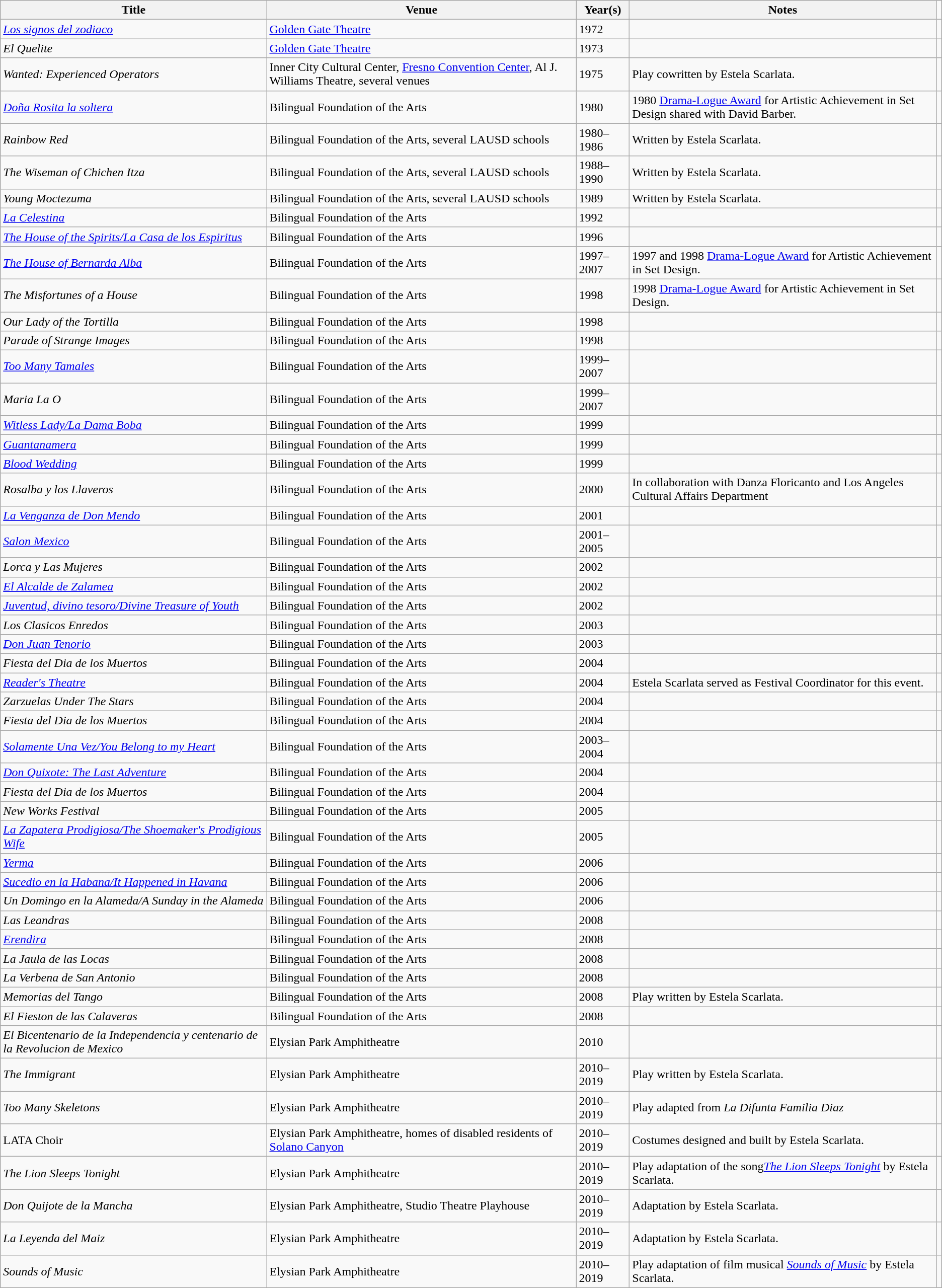<table class="wikitable">
<tr>
<th>Title</th>
<th>Venue</th>
<th>Year(s)</th>
<th>Notes</th>
</tr>
<tr>
<td><em><a href='#'>Los signos del zodiaco</a></em></td>
<td><a href='#'>Golden Gate Theatre</a></td>
<td>1972</td>
<td></td>
<td></td>
</tr>
<tr>
<td><em>El Quelite</em></td>
<td><a href='#'>Golden Gate Theatre</a></td>
<td>1973</td>
<td></td>
<td></td>
</tr>
<tr>
<td><em>Wanted: Experienced Operators</em></td>
<td>Inner City Cultural Center, <a href='#'>Fresno Convention Center</a>, Al J. Williams Theatre, several venues</td>
<td>1975</td>
<td>Play cowritten by Estela Scarlata.</td>
<td></td>
</tr>
<tr>
<td><em><a href='#'>Doña Rosita la soltera</a></em></td>
<td>Bilingual Foundation of the Arts</td>
<td>1980</td>
<td>1980 <a href='#'>Drama-Logue Award</a> for Artistic Achievement in Set Design shared with David Barber.</td>
<td></td>
</tr>
<tr>
<td><em>Rainbow Red</em></td>
<td>Bilingual Foundation of the Arts, several LAUSD schools</td>
<td>1980–1986</td>
<td>Written by Estela Scarlata.</td>
<td></td>
</tr>
<tr>
<td><em>The Wiseman of Chichen Itza</em></td>
<td>Bilingual Foundation of the Arts, several LAUSD schools</td>
<td>1988–1990</td>
<td>Written by Estela Scarlata.</td>
<td></td>
</tr>
<tr>
<td><em>Young Moctezuma</em></td>
<td>Bilingual Foundation of the Arts, several LAUSD schools</td>
<td>1989</td>
<td>Written by Estela Scarlata.</td>
<td></td>
</tr>
<tr>
<td><em><a href='#'>La Celestina</a></em></td>
<td>Bilingual Foundation of the Arts</td>
<td>1992</td>
<td></td>
<td></td>
</tr>
<tr>
<td><a href='#'><em>The House of the Spirits/La Casa de los Espiritus</em></a></td>
<td>Bilingual Foundation of the Arts</td>
<td>1996</td>
<td></td>
<td></td>
</tr>
<tr>
<td><em><a href='#'>The House of Bernarda Alba</a></em></td>
<td>Bilingual Foundation of the Arts</td>
<td>1997–2007</td>
<td>1997 and 1998 <a href='#'>Drama-Logue Award</a> for Artistic Achievement in Set Design.</td>
<td></td>
</tr>
<tr>
<td><em>The Misfortunes of a House</em></td>
<td>Bilingual Foundation of the Arts</td>
<td>1998</td>
<td>1998 <a href='#'>Drama-Logue Award</a> for Artistic Achievement in Set Design.</td>
<td></td>
</tr>
<tr>
<td><em>Our Lady of the Tortilla</em></td>
<td>Bilingual Foundation of the Arts</td>
<td>1998</td>
<td></td>
<td></td>
</tr>
<tr>
<td><em>Parade of Strange Images</em></td>
<td>Bilingual Foundation of the Arts</td>
<td>1998</td>
<td></td>
<td></td>
</tr>
<tr>
<td><a href='#'><em>Too Many Tamales</em></a></td>
<td>Bilingual Foundation of the Arts</td>
<td>1999–2007</td>
<td></td>
</tr>
<tr>
<td><em>Maria La O</em></td>
<td>Bilingual Foundation of the Arts</td>
<td>1999–2007</td>
<td></td>
</tr>
<tr>
<td><a href='#'><em>Witless Lady/La Dama Boba</em></a></td>
<td>Bilingual Foundation of the Arts</td>
<td>1999</td>
<td></td>
<td></td>
</tr>
<tr>
<td><a href='#'><em>Guantanamera</em></a></td>
<td>Bilingual Foundation of the Arts</td>
<td>1999</td>
<td></td>
<td></td>
</tr>
<tr>
<td><em><a href='#'>Blood Wedding</a></em></td>
<td>Bilingual Foundation of the Arts</td>
<td>1999</td>
<td></td>
<td></td>
</tr>
<tr>
<td><em>Rosalba y los Llaveros</em></td>
<td>Bilingual Foundation of the Arts</td>
<td>2000</td>
<td>In collaboration with Danza Floricanto and Los Angeles Cultural Affairs Department</td>
<td></td>
</tr>
<tr>
<td><a href='#'><em>La Venganza de Don Mendo</em></a></td>
<td>Bilingual Foundation of the Arts</td>
<td>2001</td>
<td></td>
<td></td>
</tr>
<tr>
<td><a href='#'><em>Salon Mexico</em></a></td>
<td>Bilingual Foundation of the Arts</td>
<td>2001–2005</td>
<td></td>
<td></td>
</tr>
<tr>
<td><em>Lorca y Las Mujeres</em></td>
<td>Bilingual Foundation of the Arts</td>
<td>2002</td>
<td></td>
<td></td>
</tr>
<tr>
<td><a href='#'><em>El Alcalde de Zalamea</em></a></td>
<td>Bilingual Foundation of the Arts</td>
<td>2002</td>
<td></td>
<td></td>
</tr>
<tr>
<td><a href='#'><em>Juventud, divino tesoro/Divine Treasure of Youth</em></a></td>
<td>Bilingual Foundation of the Arts</td>
<td>2002</td>
<td></td>
</tr>
<tr>
<td><em>Los Clasicos Enredos</em></td>
<td>Bilingual Foundation of the Arts</td>
<td>2003</td>
<td></td>
<td></td>
</tr>
<tr>
<td><em><a href='#'>Don Juan Tenorio</a></em></td>
<td>Bilingual Foundation of the Arts</td>
<td>2003</td>
<td></td>
<td></td>
</tr>
<tr>
<td><em>Fiesta del Dia de los Muertos</em></td>
<td>Bilingual Foundation of the Arts</td>
<td>2004</td>
<td></td>
<td></td>
</tr>
<tr>
<td><em><a href='#'>Reader's Theatre</a></em></td>
<td>Bilingual Foundation of the Arts</td>
<td>2004</td>
<td>Estela Scarlata served as Festival Coordinator for this event.</td>
<td></td>
</tr>
<tr>
<td><em>Zarzuelas Under The Stars</em></td>
<td>Bilingual Foundation of the Arts</td>
<td>2004</td>
<td></td>
<td></td>
</tr>
<tr>
<td><em>Fiesta del Dia de los Muertos</em></td>
<td>Bilingual Foundation of the Arts</td>
<td>2004</td>
<td></td>
<td></td>
</tr>
<tr>
<td><a href='#'><em>Solamente Una Vez/You Belong to my Heart</em></a></td>
<td>Bilingual Foundation of the Arts</td>
<td>2003–2004</td>
<td></td>
<td></td>
</tr>
<tr>
<td><a href='#'><em>Don Quixote: The Last Adventure</em></a></td>
<td>Bilingual Foundation of the Arts</td>
<td>2004</td>
<td></td>
<td></td>
</tr>
<tr>
<td><em>Fiesta del Dia de los Muertos</em></td>
<td>Bilingual Foundation of the Arts</td>
<td>2004</td>
<td></td>
<td></td>
</tr>
<tr>
<td><em>New Works Festival</em></td>
<td>Bilingual Foundation of the Arts</td>
<td>2005</td>
<td></td>
<td></td>
</tr>
<tr>
<td><a href='#'><em>La Zapatera Prodigiosa/The Shoemaker's Prodigious Wife</em></a></td>
<td>Bilingual Foundation of the Arts</td>
<td>2005</td>
<td></td>
<td></td>
</tr>
<tr>
<td><em><a href='#'>Yerma</a> </em></td>
<td>Bilingual Foundation of the Arts</td>
<td>2006</td>
<td></td>
<td></td>
</tr>
<tr>
<td><a href='#'><em>Sucedio en la Habana/It Happened in Havana</em></a></td>
<td>Bilingual Foundation of the Arts</td>
<td>2006</td>
<td></td>
<td></td>
</tr>
<tr>
<td><em>Un Domingo en la Alameda/A Sunday in the Alameda</em></td>
<td>Bilingual Foundation of the Arts</td>
<td>2006</td>
<td></td>
<td></td>
</tr>
<tr>
<td><em>Las Leandras</em></td>
<td>Bilingual Foundation of the Arts</td>
<td>2008</td>
<td></td>
<td></td>
</tr>
<tr>
<td><a href='#'><em>Erendira</em></a></td>
<td>Bilingual Foundation of the Arts</td>
<td>2008</td>
<td></td>
<td></td>
</tr>
<tr>
<td><em>La Jaula de las Locas</em></td>
<td>Bilingual Foundation of the Arts</td>
<td>2008</td>
<td></td>
<td></td>
</tr>
<tr>
<td><em>La Verbena de San Antonio</em></td>
<td>Bilingual Foundation of the Arts</td>
<td>2008</td>
<td></td>
<td></td>
</tr>
<tr>
<td><em>Memorias del Tango</em></td>
<td>Bilingual Foundation of the Arts</td>
<td>2008</td>
<td>Play written by Estela Scarlata.</td>
<td></td>
</tr>
<tr>
<td><em>El Fieston de las Calaveras</em></td>
<td>Bilingual Foundation of the Arts</td>
<td>2008</td>
<td></td>
<td></td>
</tr>
<tr>
<td><em>El Bicentenario de la Independencia y centenario de la Revolucion de Mexico</em></td>
<td>Elysian Park Amphitheatre</td>
<td>2010</td>
<td></td>
<td></td>
</tr>
<tr>
<td><em>The Immigrant</em></td>
<td>Elysian Park Amphitheatre</td>
<td>2010–2019</td>
<td>Play written by Estela Scarlata.</td>
<td></td>
</tr>
<tr>
<td><em>Too Many Skeletons</em></td>
<td>Elysian Park Amphitheatre</td>
<td>2010–2019</td>
<td>Play adapted from <em>La Difunta Familia Diaz</em></td>
<td></td>
</tr>
<tr>
<td>LATA Choir</td>
<td>Elysian Park Amphitheatre, homes of disabled residents of <a href='#'>Solano Canyon</a></td>
<td>2010–2019</td>
<td>Costumes designed and built by Estela Scarlata.</td>
<td></td>
</tr>
<tr>
<td><em>The Lion Sleeps Tonight</em></td>
<td>Elysian Park Amphitheatre</td>
<td>2010–2019</td>
<td>Play adaptation of the song<em><a href='#'>The Lion Sleeps Tonight</a></em> by Estela Scarlata.</td>
<td></td>
</tr>
<tr>
<td><em>Don Quijote de la Mancha</em></td>
<td>Elysian Park Amphitheatre, Studio Theatre Playhouse</td>
<td>2010–2019</td>
<td>Adaptation by Estela Scarlata.</td>
<td></td>
</tr>
<tr>
<td><em>La Leyenda del Maiz</em></td>
<td>Elysian Park Amphitheatre</td>
<td>2010–2019</td>
<td>Adaptation by Estela Scarlata.</td>
<td></td>
</tr>
<tr>
<td><em>Sounds of Music</em></td>
<td>Elysian Park Amphitheatre</td>
<td>2010–2019</td>
<td>Play adaptation of film musical <em><a href='#'>Sounds of Music</a></em> by Estela Scarlata.</td>
<td></td>
</tr>
</table>
